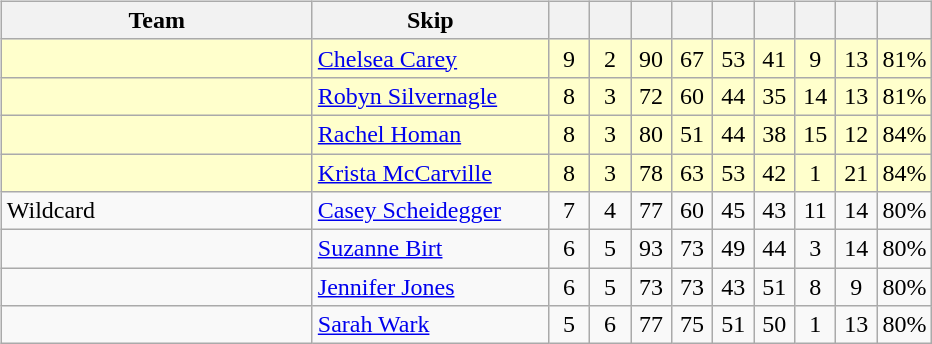<table>
<tr>
<td style="width:10%; vertical-align:top;"><br><table class="wikitable" style="text-align: center;">
<tr>
<th width=200>Team</th>
<th width=150>Skip</th>
<th width=20></th>
<th width=20></th>
<th width=20></th>
<th width=20></th>
<th width=20></th>
<th width=20></th>
<th width=20></th>
<th width=20></th>
<th width=20></th>
</tr>
<tr bgcolor=#ffffcc>
<td style="text-align: left;"></td>
<td style="text-align: left;"><a href='#'>Chelsea Carey</a></td>
<td>9</td>
<td>2</td>
<td>90</td>
<td>67</td>
<td>53</td>
<td>41</td>
<td>9</td>
<td>13</td>
<td>81%</td>
</tr>
<tr bgcolor=#ffffcc>
<td style="text-align: left;"></td>
<td style="text-align: left;"><a href='#'>Robyn Silvernagle</a></td>
<td>8</td>
<td>3</td>
<td>72</td>
<td>60</td>
<td>44</td>
<td>35</td>
<td>14</td>
<td>13</td>
<td>81%</td>
</tr>
<tr bgcolor=#ffffcc>
<td style="text-align: left;"></td>
<td style="text-align: left;"><a href='#'>Rachel Homan</a></td>
<td>8</td>
<td>3</td>
<td>80</td>
<td>51</td>
<td>44</td>
<td>38</td>
<td>15</td>
<td>12</td>
<td>84%</td>
</tr>
<tr bgcolor=#ffffcc>
<td style="text-align: left;"></td>
<td style="text-align: left;"><a href='#'>Krista McCarville</a></td>
<td>8</td>
<td>3</td>
<td>78</td>
<td>63</td>
<td>53</td>
<td>42</td>
<td>1</td>
<td>21</td>
<td>84%</td>
</tr>
<tr>
<td style="text-align: left;"> Wildcard</td>
<td style="text-align: left;"><a href='#'>Casey Scheidegger</a></td>
<td>7</td>
<td>4</td>
<td>77</td>
<td>60</td>
<td>45</td>
<td>43</td>
<td>11</td>
<td>14</td>
<td>80%</td>
</tr>
<tr>
<td style="text-align: left;"></td>
<td style="text-align: left;"><a href='#'>Suzanne Birt</a></td>
<td>6</td>
<td>5</td>
<td>93</td>
<td>73</td>
<td>49</td>
<td>44</td>
<td>3</td>
<td>14</td>
<td>80%</td>
</tr>
<tr>
<td style="text-align: left;"></td>
<td style="text-align: left;"><a href='#'>Jennifer Jones</a></td>
<td>6</td>
<td>5</td>
<td>73</td>
<td>73</td>
<td>43</td>
<td>51</td>
<td>8</td>
<td>9</td>
<td>80%</td>
</tr>
<tr>
<td style="text-align: left;"></td>
<td style="text-align: left;"><a href='#'>Sarah Wark</a></td>
<td>5</td>
<td>6</td>
<td>77</td>
<td>75</td>
<td>51</td>
<td>50</td>
<td>1</td>
<td>13</td>
<td>80%</td>
</tr>
</table>
</td>
</tr>
<tr>
</tr>
</table>
